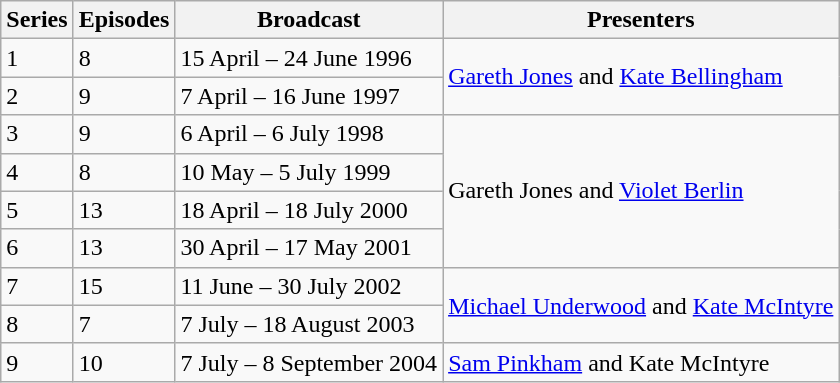<table class="wikitable">
<tr>
<th>Series</th>
<th>Episodes</th>
<th>Broadcast</th>
<th>Presenters</th>
</tr>
<tr>
<td>1</td>
<td>8</td>
<td>15 April – 24 June 1996</td>
<td scope="row" rowspan=2><a href='#'>Gareth Jones</a> and <a href='#'>Kate Bellingham</a></td>
</tr>
<tr>
<td>2</td>
<td>9</td>
<td>7 April – 16 June 1997</td>
</tr>
<tr>
<td>3</td>
<td>9</td>
<td>6 April – 6 July 1998</td>
<td scope="row" rowspan=4>Gareth Jones and <a href='#'>Violet Berlin</a></td>
</tr>
<tr>
<td>4</td>
<td>8</td>
<td>10 May – 5 July 1999</td>
</tr>
<tr>
<td>5</td>
<td>13</td>
<td>18 April – 18 July 2000</td>
</tr>
<tr>
<td>6</td>
<td>13</td>
<td>30 April – 17 May 2001</td>
</tr>
<tr>
<td>7</td>
<td>15</td>
<td>11 June – 30 July 2002</td>
<td scope="row" rowspan=2><a href='#'>Michael Underwood</a> and <a href='#'>Kate McIntyre</a></td>
</tr>
<tr>
<td>8</td>
<td>7</td>
<td>7 July – 18 August 2003</td>
</tr>
<tr>
<td>9</td>
<td>10</td>
<td>7 July – 8 September 2004</td>
<td scope="row" rowspan=2><a href='#'>Sam Pinkham</a> and Kate McIntyre</td>
</tr>
</table>
